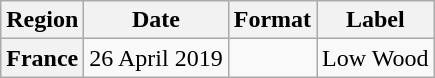<table class="wikitable plainrowheaders">
<tr>
<th scope="col">Region</th>
<th scope="col">Date</th>
<th scope="col">Format</th>
<th scope="col">Label</th>
</tr>
<tr>
<th scope="row">France</th>
<td>26 April 2019</td>
<td></td>
<td>Low Wood</td>
</tr>
</table>
